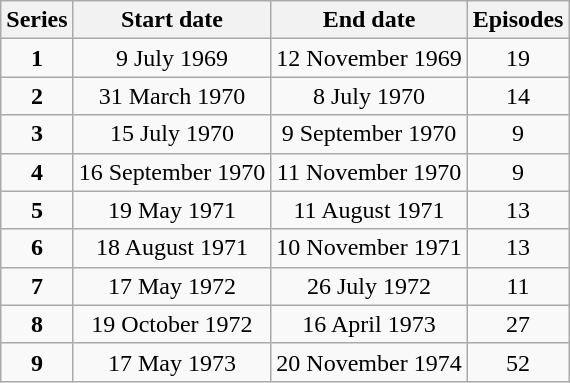<table class="wikitable" style="text-align:center;">
<tr>
<th>Series</th>
<th>Start date</th>
<th>End date</th>
<th>Episodes</th>
</tr>
<tr>
<td><strong>1</strong></td>
<td>9 July 1969</td>
<td>12 November 1969</td>
<td>19</td>
</tr>
<tr>
<td><strong>2</strong></td>
<td>31 March 1970</td>
<td>8 July 1970</td>
<td>14</td>
</tr>
<tr>
<td><strong>3</strong></td>
<td>15 July 1970</td>
<td>9 September 1970</td>
<td>9</td>
</tr>
<tr>
<td><strong>4</strong></td>
<td>16 September 1970</td>
<td>11 November 1970</td>
<td>9</td>
</tr>
<tr>
<td><strong>5</strong></td>
<td>19 May 1971</td>
<td>11 August 1971</td>
<td>13</td>
</tr>
<tr>
<td><strong>6</strong></td>
<td>18 August 1971</td>
<td>10 November 1971</td>
<td>13</td>
</tr>
<tr>
<td><strong>7</strong></td>
<td>17 May 1972</td>
<td>26 July 1972</td>
<td>11</td>
</tr>
<tr>
<td><strong>8</strong></td>
<td>19 October 1972</td>
<td>16 April 1973</td>
<td>27</td>
</tr>
<tr>
<td><strong>9</strong></td>
<td>17 May 1973</td>
<td>20 November 1974</td>
<td>52</td>
</tr>
</table>
